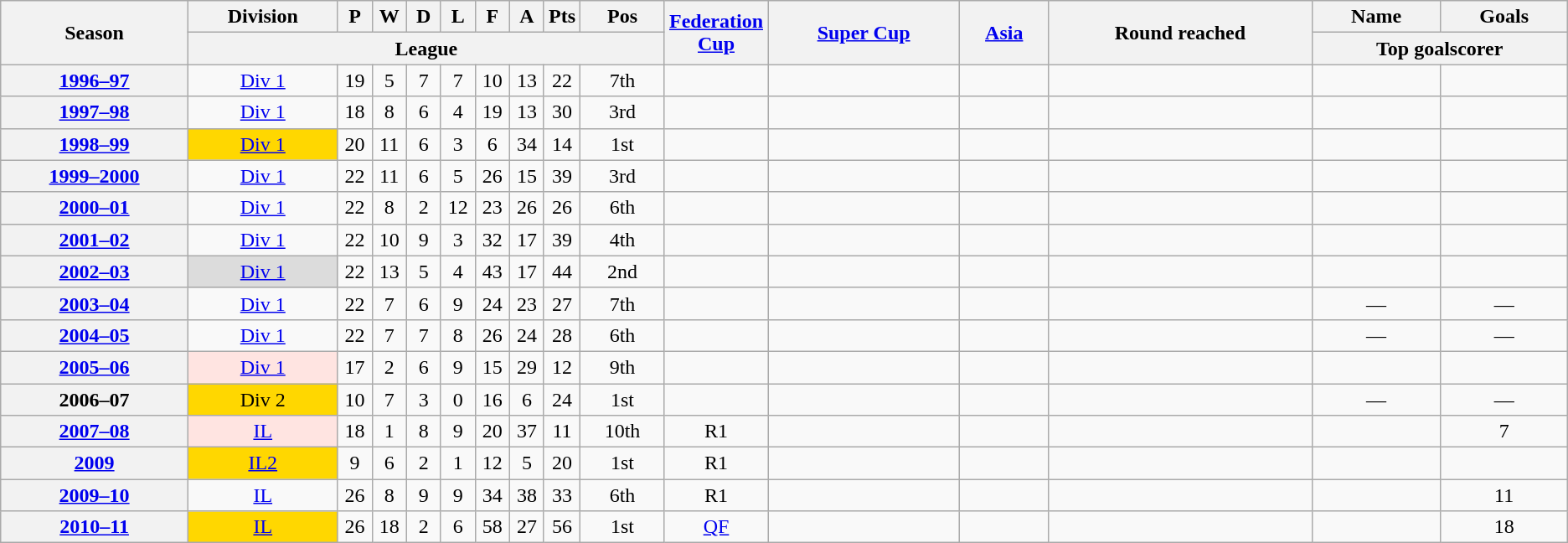<table class="wikitable sortable" style="text-align: center">
<tr>
<th scope="col" rowspan="2" scope="col">Season</th>
<th scope="col">Division</th>
<th width="20" scope="col">P</th>
<th width="20" scope="col">W</th>
<th width="20" scope="col">D</th>
<th width="20" scope="col">L</th>
<th width="20" scope="col">F</th>
<th width="20" scope="col">A</th>
<th width="20" scope="col">Pts</th>
<th scope="col">Pos</th>
<th rowspan="2" width=6% scope="col" class="unsortable"><a href='#'>Federation Cup</a></th>
<th rowspan="2" scope="col"><a href='#'>Super Cup</a></th>
<th rowspan="2" scope="col"><a href='#'>Asia</a></th>
<th rowspan="2" scope="col">Round reached</th>
<th scope="col">Name</th>
<th scope="col">Goals</th>
</tr>
<tr class="unsortable">
<th colspan="9" scope="col">League</th>
<th colspan="2" scope="col">Top goalscorer</th>
</tr>
<tr>
<th scope="row"><a href='#'>1996–97</a></th>
<td><a href='#'>Div 1</a></td>
<td>19</td>
<td>5</td>
<td>7</td>
<td>7</td>
<td>10</td>
<td>13</td>
<td>22</td>
<td>7th</td>
<td></td>
<td></td>
<td></td>
<td></td>
<td></td>
<td></td>
</tr>
<tr>
<th scope="row"><a href='#'>1997–98</a></th>
<td><a href='#'>Div 1</a></td>
<td>18</td>
<td>8</td>
<td>6</td>
<td>4</td>
<td>19</td>
<td>13</td>
<td>30</td>
<td>3rd</td>
<td></td>
<td></td>
<td></td>
<td></td>
<td></td>
<td></td>
</tr>
<tr>
<th scope="row"><a href='#'>1998–99</a></th>
<td bgcolor=gold><a href='#'>Div 1</a></td>
<td>20</td>
<td>11</td>
<td>6</td>
<td>3</td>
<td>6</td>
<td>34</td>
<td>14</td>
<td>1st</td>
<td></td>
<td></td>
<td></td>
<td></td>
<td></td>
<td></td>
</tr>
<tr>
<th scope="row"><a href='#'>1999–2000</a></th>
<td><a href='#'>Div 1</a></td>
<td>22</td>
<td>11</td>
<td>6</td>
<td>5</td>
<td>26</td>
<td>15</td>
<td>39</td>
<td>3rd</td>
<td></td>
<td></td>
<td></td>
<td></td>
<td></td>
<td></td>
</tr>
<tr>
<th scope="row"><a href='#'>2000–01</a></th>
<td><a href='#'>Div 1</a></td>
<td>22</td>
<td>8</td>
<td>2</td>
<td>12</td>
<td>23</td>
<td>26</td>
<td>26</td>
<td>6th</td>
<td></td>
<td></td>
<td></td>
<td></td>
<td></td>
<td></td>
</tr>
<tr>
<th scope="row"><a href='#'>2001–02</a></th>
<td><a href='#'>Div 1</a></td>
<td>22</td>
<td>10</td>
<td>9</td>
<td>3</td>
<td>32</td>
<td>17</td>
<td>39</td>
<td>4th</td>
<td></td>
<td></td>
<td></td>
<td></td>
<td></td>
<td></td>
</tr>
<tr>
<th scope="row"><a href='#'>2002–03</a></th>
<td bgcolor=#DCDCDC><a href='#'>Div 1</a></td>
<td>22</td>
<td>13</td>
<td>5</td>
<td>4</td>
<td>43</td>
<td>17</td>
<td>44</td>
<td>2nd</td>
<td></td>
<td></td>
<td></td>
<td></td>
<td></td>
<td></td>
</tr>
<tr>
<th scope="row"><a href='#'>2003–04</a></th>
<td><a href='#'>Div 1</a></td>
<td>22</td>
<td>7</td>
<td>6</td>
<td>9</td>
<td>24</td>
<td>23</td>
<td>27</td>
<td>7th</td>
<td></td>
<td></td>
<td></td>
<td></td>
<td>—</td>
<td>—</td>
</tr>
<tr>
<th scope="row"><a href='#'>2004–05</a></th>
<td><a href='#'>Div 1</a></td>
<td>22</td>
<td>7</td>
<td>7</td>
<td>8</td>
<td>26</td>
<td>24</td>
<td>28</td>
<td>6th</td>
<td></td>
<td></td>
<td></td>
<td></td>
<td>—</td>
<td>—</td>
</tr>
<tr>
<th scope="row"><a href='#'>2005–06</a></th>
<td bgcolor=#FFE4E1><a href='#'>Div 1</a></td>
<td>17</td>
<td>2</td>
<td>6</td>
<td>9</td>
<td>15</td>
<td>29</td>
<td>12</td>
<td>9th</td>
<td></td>
<td></td>
<td></td>
<td></td>
<td></td>
<td></td>
</tr>
<tr>
<th scope="row">2006–07</th>
<td bgcolor=gold>Div 2</td>
<td>10</td>
<td>7</td>
<td>3</td>
<td>0</td>
<td>16</td>
<td>6</td>
<td>24</td>
<td>1st</td>
<td></td>
<td></td>
<td></td>
<td></td>
<td>—</td>
<td>—</td>
</tr>
<tr>
<th scope="row"><a href='#'>2007–08</a></th>
<td bgcolor=#FFE4E1><a href='#'>IL</a></td>
<td>18</td>
<td>1</td>
<td>8</td>
<td>9</td>
<td>20</td>
<td>37</td>
<td>11</td>
<td>10th</td>
<td align=centre>R1</td>
<td></td>
<td></td>
<td></td>
<td align=left></td>
<td>7</td>
</tr>
<tr>
<th scope="row"><a href='#'>2009</a></th>
<td bgcolor="gold"><a href='#'>IL2</a></td>
<td>9</td>
<td>6</td>
<td>2</td>
<td>1</td>
<td>12</td>
<td>5</td>
<td>20</td>
<td>1st</td>
<td>R1</td>
<td></td>
<td></td>
<td></td>
<td></td>
<td></td>
</tr>
<tr>
<th scope="row"><a href='#'>2009–10</a></th>
<td><a href='#'>IL</a></td>
<td>26</td>
<td>8</td>
<td>9</td>
<td>9</td>
<td>34</td>
<td>38</td>
<td>33</td>
<td>6th</td>
<td align=centre>R1</td>
<td></td>
<td></td>
<td></td>
<td align=left></td>
<td>11</td>
</tr>
<tr>
<th scope="row"><a href='#'>2010–11</a></th>
<td bgcolor="gold"><a href='#'>IL</a></td>
<td>26</td>
<td>18</td>
<td>2</td>
<td>6</td>
<td>58</td>
<td>27</td>
<td>56</td>
<td>1st</td>
<td align=centre><a href='#'>QF</a></td>
<td></td>
<td></td>
<td></td>
<td align=left></td>
<td>18</td>
</tr>
</table>
